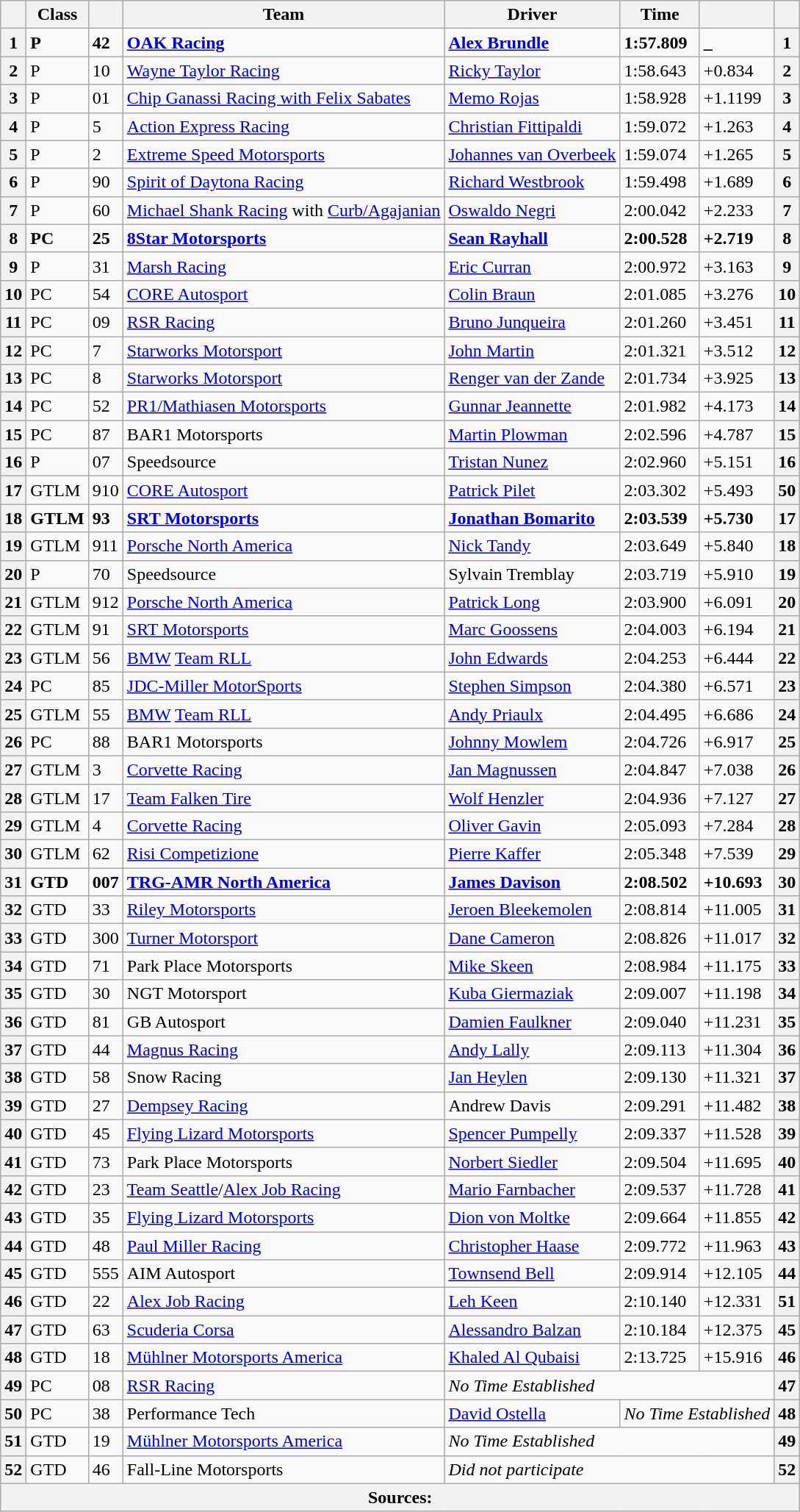<table class="wikitable">
<tr>
<th></th>
<th>Class</th>
<th></th>
<th>Team</th>
<th>Driver</th>
<th>Time</th>
<th></th>
<th></th>
</tr>
<tr>
<th>1</th>
<td><strong>P</strong></td>
<td><strong>42</strong></td>
<td><strong> <a href='#'>OAK Racing</a></strong></td>
<td><strong> <a href='#'>Alex Brundle</a></strong></td>
<td><strong>1:57.809</strong></td>
<td><strong>_</strong></td>
<th>1</th>
</tr>
<tr>
<th>2</th>
<td>P</td>
<td>10</td>
<td> <a href='#'>Wayne Taylor Racing</a></td>
<td> <a href='#'>Ricky Taylor</a></td>
<td>1:58.643</td>
<td>+0.834</td>
<th>2</th>
</tr>
<tr>
<th>3</th>
<td>P</td>
<td>01</td>
<td> <a href='#'>Chip Ganassi Racing with Felix Sabates</a></td>
<td> <a href='#'>Memo Rojas</a></td>
<td>1:58.928</td>
<td>+1.1199</td>
<th>3</th>
</tr>
<tr>
<th>4</th>
<td>P</td>
<td>5</td>
<td> <a href='#'>Action Express Racing</a></td>
<td> <a href='#'>Christian Fittipaldi</a></td>
<td>1:59.072</td>
<td>+1.263</td>
<th>4</th>
</tr>
<tr>
<th>5</th>
<td>P</td>
<td>2</td>
<td> <a href='#'>Extreme Speed Motorsports</a></td>
<td> <a href='#'>Johannes van Overbeek</a></td>
<td>1:59.074</td>
<td>+1.265</td>
<th>5</th>
</tr>
<tr>
<th>6</th>
<td>P</td>
<td>90</td>
<td> <a href='#'>Spirit of Daytona Racing</a></td>
<td> <a href='#'>Richard Westbrook</a></td>
<td>1:59.498</td>
<td>+1.689</td>
<th>6</th>
</tr>
<tr>
<th>7</th>
<td>P</td>
<td>60</td>
<td> <a href='#'>Michael Shank Racing</a> with <a href='#'>Curb/Agajanian</a></td>
<td> <a href='#'>Oswaldo Negri</a></td>
<td>2:00.042</td>
<td>+2.233</td>
<th>7</th>
</tr>
<tr>
<th>8</th>
<td><strong>PC</strong></td>
<td><strong>25</strong></td>
<td><strong> <a href='#'>8Star Motorsports</a></strong></td>
<td><strong> <a href='#'>Sean Rayhall</a></strong></td>
<td><strong>2:00.528</strong></td>
<td><strong>+2.719</strong></td>
<th>8</th>
</tr>
<tr>
<th>9</th>
<td>P</td>
<td>31</td>
<td> <a href='#'>Marsh Racing</a></td>
<td> <a href='#'>Eric Curran</a></td>
<td>2:00.972</td>
<td>+3.163</td>
<th>9</th>
</tr>
<tr>
<th>10</th>
<td>PC</td>
<td>54</td>
<td> <a href='#'>CORE Autosport</a></td>
<td> <a href='#'>Colin Braun</a></td>
<td>2:01.085</td>
<td>+3.276</td>
<th>10</th>
</tr>
<tr>
<th>11</th>
<td>PC</td>
<td>09</td>
<td> <a href='#'>RSR Racing</a></td>
<td> <a href='#'>Bruno Junqueira</a></td>
<td>2:01.260</td>
<td>+3.451</td>
<th>11</th>
</tr>
<tr>
<th>12</th>
<td>PC</td>
<td>7</td>
<td> <a href='#'>Starworks Motorsport</a></td>
<td> <a href='#'>John Martin</a></td>
<td>2:01.321</td>
<td>+3.512</td>
<th>12</th>
</tr>
<tr>
<th>13</th>
<td>PC</td>
<td>8</td>
<td> <a href='#'>Starworks Motorsport</a></td>
<td> <a href='#'>Renger van der Zande</a></td>
<td>2:01.734</td>
<td>+3.925</td>
<th>13</th>
</tr>
<tr>
<th>14</th>
<td>PC</td>
<td>52</td>
<td> <a href='#'>PR1/Mathiasen Motorsports</a></td>
<td> <a href='#'>Gunnar Jeannette</a></td>
<td>2:01.982</td>
<td>+4.173</td>
<th>14</th>
</tr>
<tr>
<th>15</th>
<td>PC</td>
<td>87</td>
<td> BAR1 Motorsports</td>
<td> <a href='#'>Martin Plowman</a></td>
<td>2:02.596</td>
<td>+4.787</td>
<th>15</th>
</tr>
<tr>
<th>16</th>
<td>P</td>
<td>07</td>
<td> Speedsource</td>
<td> <a href='#'>Tristan Nunez</a></td>
<td>2:02.960</td>
<td>+5.151</td>
<th>16</th>
</tr>
<tr>
<th>17</th>
<td>GTLM</td>
<td>910</td>
<td> <a href='#'>CORE Autosport</a></td>
<td> <a href='#'>Patrick Pilet</a></td>
<td>2:03.302</td>
<td>+5.493</td>
<th>50</th>
</tr>
<tr>
<th>18</th>
<td><strong>GTLM</strong></td>
<td><strong>93</strong></td>
<td><strong> <a href='#'>SRT Motorsports</a></strong></td>
<td><strong> <a href='#'>Jonathan Bomarito</a></strong></td>
<td><strong>2:03.539</strong></td>
<td><strong>+5.730</strong></td>
<th>17</th>
</tr>
<tr>
<th>19</th>
<td>GTLM</td>
<td>911</td>
<td> <a href='#'>Porsche North America</a></td>
<td> <a href='#'>Nick Tandy</a></td>
<td>2:03.649</td>
<td>+5.840</td>
<th>18</th>
</tr>
<tr>
<th>20</th>
<td>P</td>
<td>70</td>
<td> Speedsource</td>
<td> Sylvain Tremblay</td>
<td>2:03.719</td>
<td>+5.910</td>
<th>19</th>
</tr>
<tr>
<th>21</th>
<td>GTLM</td>
<td>912</td>
<td> <a href='#'>Porsche North America</a></td>
<td> <a href='#'>Patrick Long</a></td>
<td>2:03.900</td>
<td>+6.091</td>
<th>20</th>
</tr>
<tr>
<th>22</th>
<td>GTLM</td>
<td>91</td>
<td> <a href='#'>SRT Motorsports</a></td>
<td> <a href='#'>Marc Goossens</a></td>
<td>2:04.003</td>
<td>+6.194</td>
<th>21</th>
</tr>
<tr>
<th>23</th>
<td>GTLM</td>
<td>56</td>
<td> <a href='#'>BMW</a> <a href='#'>Team RLL</a></td>
<td> <a href='#'>John Edwards</a></td>
<td>2:04.253</td>
<td>+6.444</td>
<th>22</th>
</tr>
<tr>
<th>24</th>
<td>PC</td>
<td>85</td>
<td> <a href='#'>JDC-Miller MotorSports</a></td>
<td> <a href='#'>Stephen Simpson</a></td>
<td>2:04.380</td>
<td>+6.571</td>
<th>23</th>
</tr>
<tr>
<th>25</th>
<td>GTLM</td>
<td>55</td>
<td> <a href='#'>BMW</a> <a href='#'>Team RLL</a></td>
<td> <a href='#'>Andy Priaulx</a></td>
<td>2:04.495</td>
<td>+6.686</td>
<th>24</th>
</tr>
<tr>
<th>26</th>
<td>PC</td>
<td>88</td>
<td> BAR1 Motorsports</td>
<td> <a href='#'>Johnny Mowlem</a></td>
<td>2:04.726</td>
<td>+6.917</td>
<th>25</th>
</tr>
<tr>
<th>27</th>
<td>GTLM</td>
<td>3</td>
<td> <a href='#'>Corvette Racing</a></td>
<td> <a href='#'>Jan Magnussen</a></td>
<td>2:04.847</td>
<td>+7.038</td>
<th>26</th>
</tr>
<tr>
<th>28</th>
<td>GTLM</td>
<td>17</td>
<td> <a href='#'>Team Falken Tire</a></td>
<td> <a href='#'>Wolf Henzler</a></td>
<td>2:04.936</td>
<td>+7.127</td>
<th>27</th>
</tr>
<tr>
<th>29</th>
<td>GTLM</td>
<td>4</td>
<td> <a href='#'>Corvette Racing</a></td>
<td> <a href='#'>Oliver Gavin</a></td>
<td>2:05.093</td>
<td>+7.284</td>
<th>28</th>
</tr>
<tr>
<th>30</th>
<td>GTLM</td>
<td>62</td>
<td> <a href='#'>Risi Competizione</a></td>
<td> <a href='#'>Pierre Kaffer</a></td>
<td>2:05.348</td>
<td>+7.539</td>
<th>29</th>
</tr>
<tr>
<th>31</th>
<td><strong>GTD</strong></td>
<td><strong>007</strong></td>
<td><strong> <a href='#'>TRG-AMR North America</a></strong></td>
<td><strong> <a href='#'>James Davison</a></strong></td>
<td><strong>2:08.502</strong></td>
<td><strong>+10.693</strong></td>
<th>30</th>
</tr>
<tr>
<th>32</th>
<td>GTD</td>
<td>33</td>
<td> <a href='#'>Riley Motorsports</a></td>
<td> <a href='#'>Jeroen Bleekemolen</a></td>
<td>2:08.814</td>
<td>+11.005</td>
<th>31</th>
</tr>
<tr>
<th>33</th>
<td>GTD</td>
<td>300</td>
<td> <a href='#'>Turner Motorsport</a></td>
<td> <a href='#'>Dane Cameron</a></td>
<td>2:08.826</td>
<td>+11.017</td>
<th>32</th>
</tr>
<tr>
<th>34</th>
<td>GTD</td>
<td>71</td>
<td> Park Place Motorsports</td>
<td> <a href='#'>Mike Skeen</a></td>
<td>2:08.984</td>
<td>+11.175</td>
<th>33</th>
</tr>
<tr>
<th>35</th>
<td>GTD</td>
<td>30</td>
<td> NGT Motorsport</td>
<td> <a href='#'>Kuba Giermaziak</a></td>
<td>2:09.007</td>
<td>+11.198</td>
<th>34</th>
</tr>
<tr>
<th>36</th>
<td>GTD</td>
<td>81</td>
<td> GB Autosport</td>
<td> <a href='#'>Damien Faulkner</a></td>
<td>2:09.040</td>
<td>+11.231</td>
<th>35</th>
</tr>
<tr>
<th>37</th>
<td>GTD</td>
<td>44</td>
<td> <a href='#'>Magnus Racing</a></td>
<td> <a href='#'>Andy Lally</a></td>
<td>2:09.113</td>
<td>+11.304</td>
<th>36</th>
</tr>
<tr>
<th>38</th>
<td>GTD</td>
<td>58</td>
<td> Snow Racing</td>
<td> <a href='#'>Jan Heylen</a></td>
<td>2:09.130</td>
<td>+11.321</td>
<th>37</th>
</tr>
<tr>
<th>39</th>
<td>GTD</td>
<td>27</td>
<td> <a href='#'>Dempsey Racing</a></td>
<td> Andrew Davis</td>
<td>2:09.291</td>
<td>+11.482</td>
<th>38</th>
</tr>
<tr>
<th>40</th>
<td>GTD</td>
<td>45</td>
<td> <a href='#'>Flying Lizard Motorsports</a></td>
<td> <a href='#'>Spencer Pumpelly</a></td>
<td>2:09.337</td>
<td>+11.528</td>
<th>39</th>
</tr>
<tr>
<th>41</th>
<td>GTD</td>
<td>73</td>
<td> Park Place Motorsports</td>
<td> <a href='#'>Norbert Siedler</a></td>
<td>2:09.504</td>
<td>+11.695</td>
<th>40</th>
</tr>
<tr>
<th>42</th>
<td>GTD</td>
<td>23</td>
<td> <a href='#'>Team Seattle</a>/<a href='#'>Alex Job Racing</a></td>
<td> <a href='#'>Mario Farnbacher</a></td>
<td>2:09.537</td>
<td>+11.728</td>
<th>41</th>
</tr>
<tr>
<th>43</th>
<td>GTD</td>
<td>35</td>
<td> <a href='#'>Flying Lizard Motorsports</a></td>
<td> <a href='#'>Dion von Moltke</a></td>
<td>2:09.664</td>
<td>+11.855</td>
<th>42</th>
</tr>
<tr>
<th>44</th>
<td>GTD</td>
<td>48</td>
<td> <a href='#'>Paul Miller Racing</a></td>
<td> <a href='#'>Christopher Haase</a></td>
<td>2:09.772</td>
<td>+11.963</td>
<th>43</th>
</tr>
<tr>
<th>45</th>
<td>GTD</td>
<td>555</td>
<td> AIM Autosport</td>
<td> <a href='#'>Townsend Bell</a></td>
<td>2:09.914</td>
<td>+12.105</td>
<th>44</th>
</tr>
<tr>
<th>46</th>
<td>GTD</td>
<td>22</td>
<td> <a href='#'>Alex Job Racing</a></td>
<td> <a href='#'>Leh Keen</a></td>
<td>2:10.140</td>
<td>+12.331</td>
<th>51</th>
</tr>
<tr>
<th>47</th>
<td>GTD</td>
<td>63</td>
<td> <a href='#'>Scuderia Corsa</a></td>
<td> <a href='#'>Alessandro Balzan</a></td>
<td>2:10.184</td>
<td>+12.375</td>
<th>45</th>
</tr>
<tr>
<th>48</th>
<td>GTD</td>
<td>18</td>
<td> <a href='#'>Mühlner Motorsports America</a></td>
<td> <a href='#'>Khaled Al Qubaisi</a></td>
<td>2:13.725</td>
<td>+15.916</td>
<th>46</th>
</tr>
<tr>
<th>49</th>
<td>PC</td>
<td>08</td>
<td> <a href='#'>RSR Racing</a></td>
<td colspan="3"><em>No Time Established</em></td>
<th>47</th>
</tr>
<tr>
<th>50</th>
<td>PC</td>
<td>38</td>
<td> Performance Tech</td>
<td> <a href='#'>David Ostella</a></td>
<td colspan="2"><em>No Time Established</em></td>
<th>48</th>
</tr>
<tr>
<th>51</th>
<td>GTD</td>
<td>19</td>
<td> <a href='#'>Mühlner Motorsports America</a></td>
<td colspan="3"><em>No Time Established</em></td>
<th>49</th>
</tr>
<tr>
<th>52</th>
<td>GTD</td>
<td>46</td>
<td> Fall-Line Motorsports</td>
<td colspan="3"><em>Did not participate</em></td>
<th>52</th>
</tr>
<tr>
<th colspan="8">Sources:</th>
</tr>
</table>
